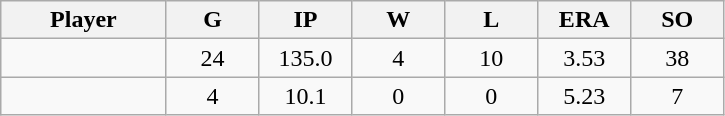<table class="wikitable sortable">
<tr>
<th bgcolor="#DDDDFF" width="16%">Player</th>
<th bgcolor="#DDDDFF" width="9%">G</th>
<th bgcolor="#DDDDFF" width="9%">IP</th>
<th bgcolor="#DDDDFF" width="9%">W</th>
<th bgcolor="#DDDDFF" width="9%">L</th>
<th bgcolor="#DDDDFF" width="9%">ERA</th>
<th bgcolor="#DDDDFF" width="9%">SO</th>
</tr>
<tr align="center">
<td></td>
<td>24</td>
<td>135.0</td>
<td>4</td>
<td>10</td>
<td>3.53</td>
<td>38</td>
</tr>
<tr align="center">
<td></td>
<td>4</td>
<td>10.1</td>
<td>0</td>
<td>0</td>
<td>5.23</td>
<td>7</td>
</tr>
</table>
